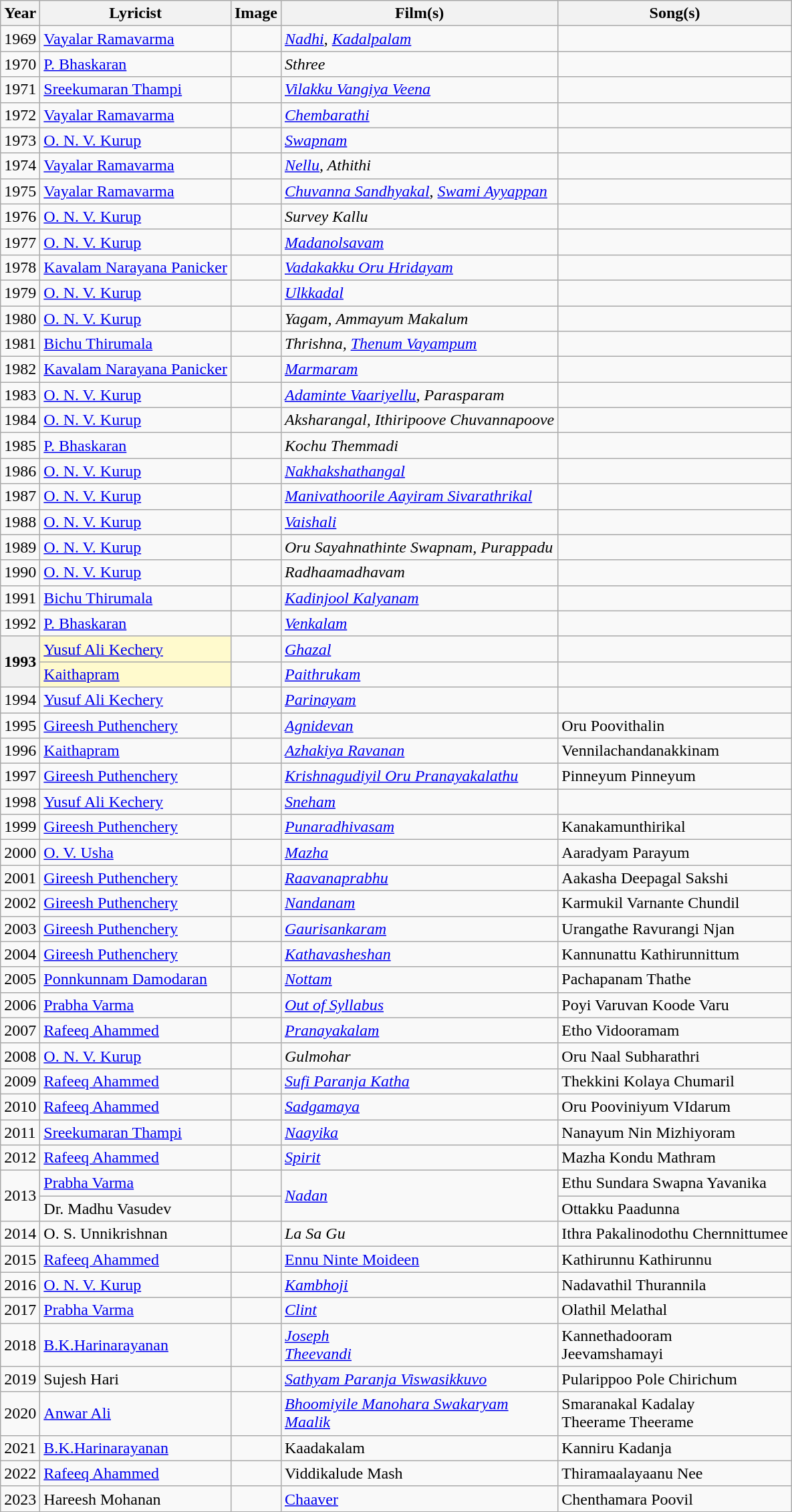<table class="wikitable sortable">
<tr>
<th>Year</th>
<th>Lyricist</th>
<th>Image</th>
<th>Film(s)</th>
<th>Song(s)</th>
</tr>
<tr>
<td>1969</td>
<td><a href='#'>Vayalar Ramavarma</a></td>
<td></td>
<td><em><a href='#'>Nadhi</a></em>, <em><a href='#'>Kadalpalam</a></em></td>
<td></td>
</tr>
<tr>
<td>1970</td>
<td><a href='#'>P. Bhaskaran</a></td>
<td></td>
<td><em>Sthree</em></td>
<td></td>
</tr>
<tr>
<td>1971</td>
<td><a href='#'>Sreekumaran Thampi</a></td>
<td></td>
<td><em><a href='#'>Vilakku Vangiya Veena</a></em></td>
<td></td>
</tr>
<tr>
<td>1972</td>
<td><a href='#'>Vayalar Ramavarma</a></td>
<td></td>
<td><em><a href='#'>Chembarathi</a></em></td>
<td></td>
</tr>
<tr>
<td>1973</td>
<td><a href='#'>O. N. V. Kurup</a></td>
<td></td>
<td><em><a href='#'>Swapnam</a></em></td>
<td></td>
</tr>
<tr>
<td>1974</td>
<td><a href='#'>Vayalar Ramavarma</a></td>
<td></td>
<td><em><a href='#'>Nellu</a>, Athithi</em></td>
<td></td>
</tr>
<tr>
<td>1975</td>
<td><a href='#'>Vayalar Ramavarma</a></td>
<td></td>
<td><em><a href='#'>Chuvanna Sandhyakal</a></em>, <em><a href='#'>Swami Ayyappan</a></em></td>
<td></td>
</tr>
<tr>
<td>1976</td>
<td><a href='#'>O. N. V. Kurup</a></td>
<td></td>
<td><em>Survey Kallu</em></td>
<td></td>
</tr>
<tr>
<td>1977</td>
<td><a href='#'>O. N. V. Kurup</a></td>
<td></td>
<td><em><a href='#'>Madanolsavam</a></em></td>
<td></td>
</tr>
<tr>
<td>1978</td>
<td><a href='#'>Kavalam Narayana Panicker</a></td>
<td></td>
<td><em><a href='#'>Vadakakku Oru Hridayam</a></em></td>
<td></td>
</tr>
<tr>
<td>1979</td>
<td><a href='#'>O. N. V. Kurup</a></td>
<td></td>
<td><em><a href='#'>Ulkkadal</a></em></td>
<td></td>
</tr>
<tr>
<td>1980</td>
<td><a href='#'>O. N. V. Kurup</a></td>
<td></td>
<td><em>Yagam</em>, <em>Ammayum Makalum</em></td>
<td></td>
</tr>
<tr>
<td>1981</td>
<td><a href='#'>Bichu Thirumala</a></td>
<td></td>
<td><em>Thrishna, <a href='#'>Thenum Vayampum</a></em></td>
<td></td>
</tr>
<tr>
<td>1982</td>
<td><a href='#'>Kavalam Narayana Panicker</a></td>
<td></td>
<td><em><a href='#'>Marmaram</a></em></td>
<td></td>
</tr>
<tr>
<td>1983</td>
<td><a href='#'>O. N. V. Kurup</a></td>
<td></td>
<td><em><a href='#'>Adaminte Vaariyellu</a>, Parasparam</em></td>
<td></td>
</tr>
<tr>
<td>1984</td>
<td><a href='#'>O. N. V. Kurup</a></td>
<td></td>
<td><em>Aksharangal, Ithiripoove Chuvannapoove</em></td>
<td></td>
</tr>
<tr>
<td>1985</td>
<td><a href='#'>P. Bhaskaran</a></td>
<td></td>
<td><em>Kochu Themmadi</em></td>
<td></td>
</tr>
<tr>
<td>1986</td>
<td><a href='#'>O. N. V. Kurup</a></td>
<td></td>
<td><em><a href='#'>Nakhakshathangal</a></em></td>
<td></td>
</tr>
<tr>
<td>1987</td>
<td><a href='#'>O. N. V. Kurup</a></td>
<td></td>
<td><em><a href='#'>Manivathoorile Aayiram Sivarathrikal</a></em></td>
<td></td>
</tr>
<tr>
<td>1988</td>
<td><a href='#'>O. N. V. Kurup</a></td>
<td></td>
<td><a href='#'><em>Vaishali</em></a></td>
<td></td>
</tr>
<tr>
<td>1989</td>
<td><a href='#'>O. N. V. Kurup</a></td>
<td></td>
<td><em>Oru Sayahnathinte Swapnam, Purappadu</em></td>
<td></td>
</tr>
<tr>
<td>1990</td>
<td><a href='#'>O. N. V. Kurup</a></td>
<td></td>
<td><em>Radhaamadhavam</em></td>
<td></td>
</tr>
<tr>
<td>1991</td>
<td><a href='#'>Bichu Thirumala</a></td>
<td></td>
<td><em><a href='#'>Kadinjool Kalyanam</a></em></td>
<td></td>
</tr>
<tr>
<td>1992</td>
<td><a href='#'>P. Bhaskaran</a></td>
<td></td>
<td><em><a href='#'>Venkalam</a></em></td>
<td></td>
</tr>
<tr>
<th rowspan="2" scope="row">1993 </th>
<td style="background: #FFFACD"><a href='#'>Yusuf Ali Kechery</a></td>
<td></td>
<td><a href='#'><em>Ghazal</em></a></td>
<td></td>
</tr>
<tr>
<td style="background: #FFFACD"><a href='#'>Kaithapram</a></td>
<td></td>
<td><em><a href='#'>Paithrukam</a></em></td>
<td></td>
</tr>
<tr>
<td>1994</td>
<td><a href='#'>Yusuf Ali Kechery</a></td>
<td></td>
<td><a href='#'><em>Parinayam</em></a></td>
<td></td>
</tr>
<tr>
<td>1995</td>
<td><a href='#'>Gireesh Puthenchery</a></td>
<td></td>
<td><em><a href='#'>Agnidevan</a></em></td>
<td>Oru Poovithalin</td>
</tr>
<tr>
<td>1996</td>
<td><a href='#'>Kaithapram</a></td>
<td></td>
<td><em><a href='#'>Azhakiya Ravanan</a></em></td>
<td>Vennilachandanakkinam</td>
</tr>
<tr>
<td>1997</td>
<td><a href='#'>Gireesh Puthenchery</a></td>
<td></td>
<td><em><a href='#'>Krishnagudiyil Oru Pranayakalathu</a></em></td>
<td>Pinneyum Pinneyum</td>
</tr>
<tr>
<td>1998</td>
<td><a href='#'>Yusuf Ali Kechery</a></td>
<td></td>
<td><em><a href='#'>Sneham</a></em></td>
<td></td>
</tr>
<tr>
<td>1999</td>
<td><a href='#'>Gireesh Puthenchery</a></td>
<td></td>
<td><em><a href='#'>Punaradhivasam</a></em></td>
<td>Kanakamunthirikal</td>
</tr>
<tr>
<td>2000</td>
<td><a href='#'>O. V. Usha</a></td>
<td></td>
<td><em><a href='#'>Mazha</a></em></td>
<td>Aaradyam Parayum</td>
</tr>
<tr>
<td>2001</td>
<td><a href='#'>Gireesh Puthenchery</a></td>
<td></td>
<td><em><a href='#'>Raavanaprabhu</a></em></td>
<td>Aakasha Deepagal Sakshi</td>
</tr>
<tr>
<td>2002</td>
<td><a href='#'>Gireesh Puthenchery</a></td>
<td></td>
<td><em><a href='#'>Nandanam</a></em></td>
<td>Karmukil Varnante Chundil</td>
</tr>
<tr>
<td>2003</td>
<td><a href='#'>Gireesh Puthenchery</a></td>
<td></td>
<td><em><a href='#'>Gaurisankaram</a></em></td>
<td>Urangathe Ravurangi Njan</td>
</tr>
<tr>
<td>2004</td>
<td><a href='#'>Gireesh Puthenchery</a></td>
<td></td>
<td><em><a href='#'>Kathavasheshan</a></em></td>
<td>Kannunattu Kathirunnittum</td>
</tr>
<tr>
<td>2005</td>
<td><a href='#'>Ponnkunnam Damodaran</a></td>
<td></td>
<td><em><a href='#'>Nottam</a></em></td>
<td>Pachapanam Thathe</td>
</tr>
<tr>
<td>2006</td>
<td><a href='#'>Prabha Varma</a></td>
<td></td>
<td><em><a href='#'>Out of Syllabus</a></em></td>
<td>Poyi Varuvan Koode Varu</td>
</tr>
<tr>
<td>2007</td>
<td><a href='#'>Rafeeq Ahammed</a></td>
<td></td>
<td><em><a href='#'>Pranayakalam</a></em></td>
<td>Etho Vidooramam</td>
</tr>
<tr>
<td>2008</td>
<td><a href='#'>O. N. V. Kurup</a></td>
<td></td>
<td><em>Gulmohar</em></td>
<td>Oru Naal Subharathri</td>
</tr>
<tr>
<td>2009</td>
<td><a href='#'>Rafeeq Ahammed</a></td>
<td></td>
<td><em><a href='#'>Sufi Paranja Katha</a></em></td>
<td>Thekkini Kolaya Chumaril</td>
</tr>
<tr>
<td>2010</td>
<td><a href='#'>Rafeeq Ahammed</a></td>
<td></td>
<td><em><a href='#'>Sadgamaya</a></em></td>
<td>Oru Pooviniyum VIdarum</td>
</tr>
<tr>
<td>2011</td>
<td><a href='#'>Sreekumaran Thampi</a></td>
<td></td>
<td><em><a href='#'>Naayika</a></em></td>
<td>Nanayum Nin Mizhiyoram</td>
</tr>
<tr>
<td>2012</td>
<td><a href='#'>Rafeeq Ahammed</a></td>
<td></td>
<td><a href='#'><em>Spirit</em></a></td>
<td>Mazha Kondu Mathram</td>
</tr>
<tr>
<td rowspan="2">2013</td>
<td><a href='#'>Prabha Varma</a></td>
<td></td>
<td rowspan="2"><em><a href='#'>Nadan</a></em></td>
<td>Ethu Sundara Swapna Yavanika</td>
</tr>
<tr>
<td>Dr. Madhu Vasudev</td>
<td></td>
<td>Ottakku Paadunna</td>
</tr>
<tr>
<td>2014</td>
<td>O. S. Unnikrishnan</td>
<td></td>
<td><em>La Sa Gu</em></td>
<td>Ithra Pakalinodothu Chernnittumee</td>
</tr>
<tr>
<td>2015</td>
<td><a href='#'>Rafeeq Ahammed</a></td>
<td></td>
<td><a href='#'>Ennu Ninte Moideen</a></td>
<td>Kathirunnu Kathirunnu</td>
</tr>
<tr>
<td>2016</td>
<td><a href='#'>O. N. V. Kurup</a></td>
<td></td>
<td><em><a href='#'>Kambhoji</a></em></td>
<td>Nadavathil Thurannila</td>
</tr>
<tr>
<td>2017</td>
<td><a href='#'>Prabha Varma</a></td>
<td></td>
<td><em><a href='#'>Clint</a></em></td>
<td>Olathil Melathal</td>
</tr>
<tr>
<td>2018</td>
<td><a href='#'>B.K.Harinarayanan</a></td>
<td></td>
<td><em><a href='#'>Joseph</a></em><br><em><a href='#'>Theevandi</a></em></td>
<td>Kannethadooram<br>Jeevamshamayi</td>
</tr>
<tr>
<td>2019</td>
<td>Sujesh Hari</td>
<td></td>
<td><em><a href='#'>Sathyam Paranja Viswasikkuvo</a></em></td>
<td>Pularippoo Pole Chirichum</td>
</tr>
<tr>
<td>2020</td>
<td><a href='#'>Anwar Ali</a></td>
<td></td>
<td><em><a href='#'>Bhoomiyile Manohara Swakaryam</a></em><br><em><a href='#'>Maalik</a></em></td>
<td>Smaranakal Kadalay<br>Theerame Theerame</td>
</tr>
<tr>
<td>2021</td>
<td><a href='#'>B.K.Harinarayanan</a></td>
<td></td>
<td>Kaadakalam</td>
<td>Kanniru Kadanja</td>
</tr>
<tr>
<td>2022</td>
<td><a href='#'>Rafeeq Ahammed</a></td>
<td></td>
<td>Viddikalude Mash</td>
<td>Thiramaalayaanu Nee</td>
</tr>
<tr>
<td>2023</td>
<td>Hareesh Mohanan</td>
<td></td>
<td><a href='#'>Chaaver</a></td>
<td>Chenthamara Poovil</td>
</tr>
</table>
